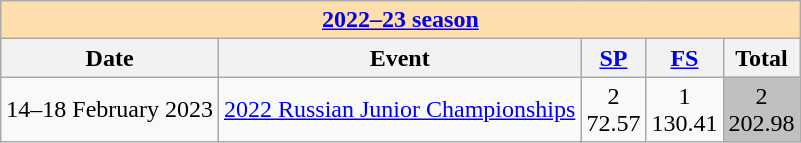<table class="wikitable">
<tr>
<td style="background-color: #ffdead; " colspan=5 align=center><a href='#'><strong>2022–23 season</strong></a></td>
</tr>
<tr>
<th>Date</th>
<th>Event</th>
<th><a href='#'>SP</a></th>
<th><a href='#'>FS</a></th>
<th>Total</th>
</tr>
<tr>
<td>14–18 February 2023</td>
<td><a href='#'>2022 Russian Junior Championships</a></td>
<td align=center>2 <br> 72.57</td>
<td align=center>1 <br> 130.41</td>
<td align=center bgcolor=silver>2 <br> 202.98</td>
</tr>
</table>
